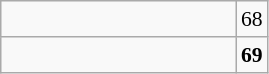<table class="wikitable" style="font-size:90%">
<tr>
<td width=150></td>
<td align=center>68</td>
</tr>
<tr>
<td><strong></strong></td>
<td align=center><strong>69</strong></td>
</tr>
</table>
